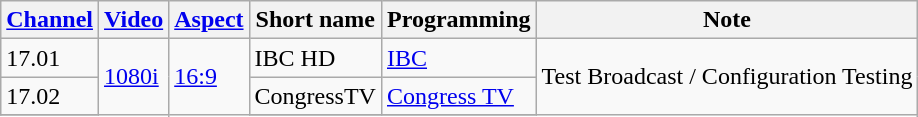<table class="wikitable">
<tr>
<th><a href='#'>Channel</a></th>
<th><a href='#'>Video</a></th>
<th><a href='#'>Aspect</a></th>
<th>Short name</th>
<th>Programming</th>
<th>Note</th>
</tr>
<tr>
<td>17.01</td>
<td rowspan="3"><a href='#'>1080i</a></td>
<td rowspan="3"><a href='#'>16:9</a></td>
<td>IBC HD</td>
<td><a href='#'>IBC</a> </td>
<td rowspan="3">Test Broadcast / Configuration Testing</td>
</tr>
<tr>
<td>17.02</td>
<td>CongressTV</td>
<td><a href='#'>Congress TV</a></td>
</tr>
<tr>
</tr>
</table>
